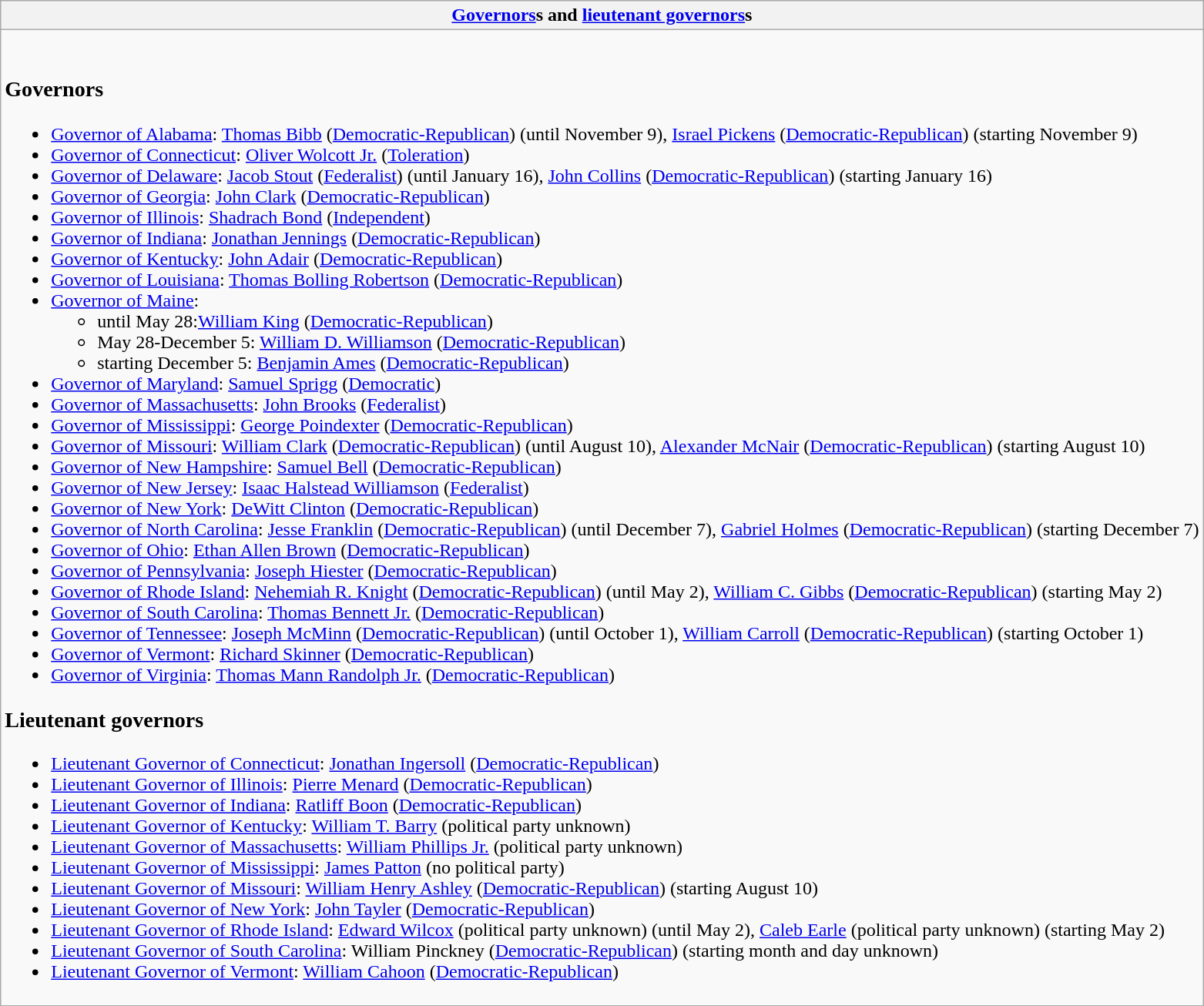<table class="wikitable collapsible collapsed">
<tr>
<th><a href='#'>Governors</a>s and <a href='#'>lieutenant governors</a>s</th>
</tr>
<tr>
<td><br><h3>Governors</h3><ul><li><a href='#'>Governor of Alabama</a>: <a href='#'>Thomas Bibb</a> (<a href='#'>Democratic-Republican</a>) (until November 9), <a href='#'>Israel Pickens</a> (<a href='#'>Democratic-Republican</a>) (starting November 9)</li><li><a href='#'>Governor of Connecticut</a>: <a href='#'>Oliver Wolcott Jr.</a> (<a href='#'>Toleration</a>)</li><li><a href='#'>Governor of Delaware</a>: <a href='#'>Jacob Stout</a> (<a href='#'>Federalist</a>) (until January 16), <a href='#'>John Collins</a> (<a href='#'>Democratic-Republican</a>) (starting January 16)</li><li><a href='#'>Governor of Georgia</a>: <a href='#'>John Clark</a> (<a href='#'>Democratic-Republican</a>)</li><li><a href='#'>Governor of Illinois</a>: <a href='#'>Shadrach Bond</a> (<a href='#'>Independent</a>)</li><li><a href='#'>Governor of Indiana</a>: <a href='#'>Jonathan Jennings</a> (<a href='#'>Democratic-Republican</a>)</li><li><a href='#'>Governor of Kentucky</a>: <a href='#'>John Adair</a> (<a href='#'>Democratic-Republican</a>)</li><li><a href='#'>Governor of Louisiana</a>: <a href='#'>Thomas Bolling Robertson</a> (<a href='#'>Democratic-Republican</a>)</li><li><a href='#'>Governor of Maine</a>:<ul><li>until May 28:<a href='#'>William King</a> (<a href='#'>Democratic-Republican</a>)</li><li>May 28-December 5: <a href='#'>William D. Williamson</a> (<a href='#'>Democratic-Republican</a>)</li><li>starting December 5: <a href='#'>Benjamin Ames</a> (<a href='#'>Democratic-Republican</a>)</li></ul></li><li><a href='#'>Governor of Maryland</a>: <a href='#'>Samuel Sprigg</a> (<a href='#'>Democratic</a>)</li><li><a href='#'>Governor of Massachusetts</a>: <a href='#'>John Brooks</a> (<a href='#'>Federalist</a>)</li><li><a href='#'>Governor of Mississippi</a>: <a href='#'>George Poindexter</a> (<a href='#'>Democratic-Republican</a>)</li><li><a href='#'>Governor of Missouri</a>: <a href='#'>William Clark</a> (<a href='#'>Democratic-Republican</a>) (until August 10), <a href='#'>Alexander McNair</a> (<a href='#'>Democratic-Republican</a>) (starting August 10)</li><li><a href='#'>Governor of New Hampshire</a>: <a href='#'>Samuel Bell</a> (<a href='#'>Democratic-Republican</a>)</li><li><a href='#'>Governor of New Jersey</a>: <a href='#'>Isaac Halstead Williamson</a> (<a href='#'>Federalist</a>)</li><li><a href='#'>Governor of New York</a>: <a href='#'>DeWitt Clinton</a> (<a href='#'>Democratic-Republican</a>)</li><li><a href='#'>Governor of North Carolina</a>: <a href='#'>Jesse Franklin</a> (<a href='#'>Democratic-Republican</a>) (until December 7), <a href='#'>Gabriel Holmes</a> (<a href='#'>Democratic-Republican</a>) (starting December 7)</li><li><a href='#'>Governor of Ohio</a>: <a href='#'>Ethan Allen Brown</a> (<a href='#'>Democratic-Republican</a>)</li><li><a href='#'>Governor of Pennsylvania</a>: <a href='#'>Joseph Hiester</a> (<a href='#'>Democratic-Republican</a>)</li><li><a href='#'>Governor of Rhode Island</a>: <a href='#'>Nehemiah R. Knight</a> (<a href='#'>Democratic-Republican</a>) (until May 2), <a href='#'>William C. Gibbs</a> (<a href='#'>Democratic-Republican</a>) (starting May 2)</li><li><a href='#'>Governor of South Carolina</a>: <a href='#'>Thomas Bennett Jr.</a> (<a href='#'>Democratic-Republican</a>)</li><li><a href='#'>Governor of Tennessee</a>: <a href='#'>Joseph McMinn</a> (<a href='#'>Democratic-Republican</a>) (until October 1), <a href='#'>William Carroll</a> (<a href='#'>Democratic-Republican</a>) (starting October 1)</li><li><a href='#'>Governor of Vermont</a>: <a href='#'>Richard Skinner</a> (<a href='#'>Democratic-Republican</a>)</li><li><a href='#'>Governor of Virginia</a>: <a href='#'>Thomas Mann Randolph Jr.</a> (<a href='#'>Democratic-Republican</a>)</li></ul><h3>Lieutenant governors</h3><ul><li><a href='#'>Lieutenant Governor of Connecticut</a>: <a href='#'>Jonathan Ingersoll</a> (<a href='#'>Democratic-Republican</a>)</li><li><a href='#'>Lieutenant Governor of Illinois</a>: <a href='#'>Pierre Menard</a> (<a href='#'>Democratic-Republican</a>)</li><li><a href='#'>Lieutenant Governor of Indiana</a>: <a href='#'>Ratliff Boon</a> (<a href='#'>Democratic-Republican</a>)</li><li><a href='#'>Lieutenant Governor of Kentucky</a>: <a href='#'>William T. Barry</a> (political party unknown)</li><li><a href='#'>Lieutenant Governor of Massachusetts</a>: <a href='#'>William Phillips Jr.</a> (political party unknown)</li><li><a href='#'>Lieutenant Governor of Mississippi</a>: <a href='#'>James Patton</a> (no political party)</li><li><a href='#'>Lieutenant Governor of Missouri</a>: <a href='#'>William Henry Ashley</a> (<a href='#'>Democratic-Republican</a>) (starting August 10)</li><li><a href='#'>Lieutenant Governor of New York</a>: <a href='#'>John Tayler</a> (<a href='#'>Democratic-Republican</a>)</li><li><a href='#'>Lieutenant Governor of Rhode Island</a>: <a href='#'>Edward Wilcox</a> (political party unknown) (until May 2), <a href='#'>Caleb Earle</a> (political party unknown) (starting May 2)</li><li><a href='#'>Lieutenant Governor of South Carolina</a>: William Pinckney (<a href='#'>Democratic-Republican</a>) (starting month and day unknown)</li><li><a href='#'>Lieutenant Governor of Vermont</a>: <a href='#'>William Cahoon</a>  (<a href='#'>Democratic-Republican</a>)</li></ul></td>
</tr>
</table>
